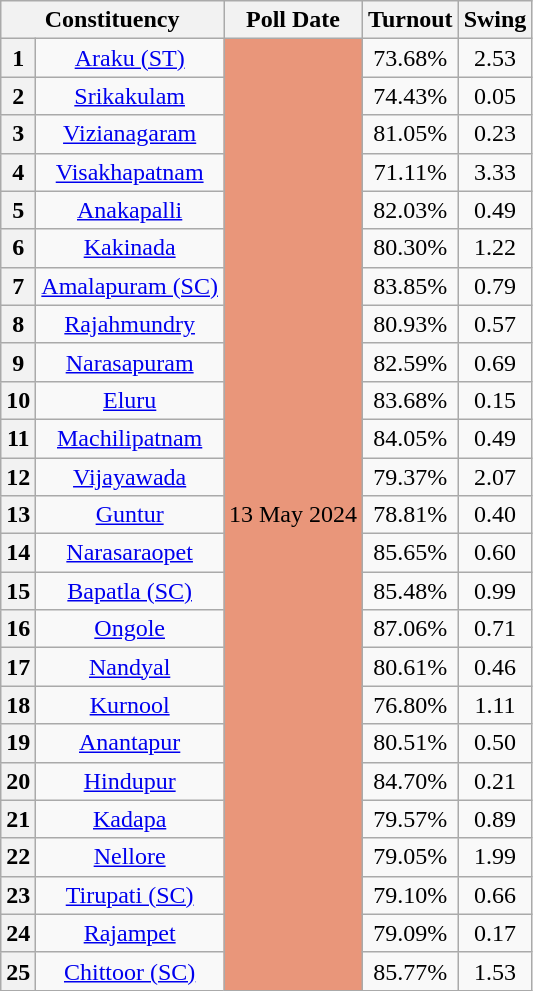<table class="wikitable sortable" style="text-align:center;">
<tr>
<th colspan="2">Constituency</th>
<th>Poll Date</th>
<th>Turnout</th>
<th>Swing</th>
</tr>
<tr>
<th>1</th>
<td><a href='#'>Araku (ST)</a></td>
<td rowspan="25" bgcolor=#E9967A>13 May 2024</td>
<td>73.68%</td>
<td> 2.53</td>
</tr>
<tr>
<th>2</th>
<td><a href='#'>Srikakulam</a></td>
<td>74.43%</td>
<td> 0.05</td>
</tr>
<tr>
<th>3</th>
<td><a href='#'>Vizianagaram</a></td>
<td>81.05%</td>
<td> 0.23</td>
</tr>
<tr>
<th>4</th>
<td><a href='#'>Visakhapatnam</a></td>
<td>71.11%</td>
<td> 3.33</td>
</tr>
<tr>
<th>5</th>
<td><a href='#'>Anakapalli</a></td>
<td>82.03%</td>
<td> 0.49</td>
</tr>
<tr>
<th>6</th>
<td><a href='#'>Kakinada</a></td>
<td>80.30%</td>
<td> 1.22</td>
</tr>
<tr>
<th>7</th>
<td><a href='#'>Amalapuram (SC)</a></td>
<td>83.85%</td>
<td> 0.79</td>
</tr>
<tr>
<th>8</th>
<td><a href='#'>Rajahmundry</a></td>
<td>80.93%</td>
<td> 0.57</td>
</tr>
<tr>
<th>9</th>
<td><a href='#'>Narasapuram</a></td>
<td>82.59%</td>
<td> 0.69</td>
</tr>
<tr>
<th>10</th>
<td><a href='#'>Eluru</a></td>
<td>83.68%</td>
<td>  0.15</td>
</tr>
<tr>
<th>11</th>
<td><a href='#'>Machilipatnam</a></td>
<td>84.05%</td>
<td> 0.49</td>
</tr>
<tr>
<th>12</th>
<td><a href='#'>Vijayawada</a></td>
<td>79.37%</td>
<td> 2.07</td>
</tr>
<tr>
<th>13</th>
<td><a href='#'>Guntur</a></td>
<td>78.81%</td>
<td> 0.40</td>
</tr>
<tr>
<th>14</th>
<td><a href='#'>Narasaraopet</a></td>
<td>85.65%</td>
<td> 0.60</td>
</tr>
<tr>
<th>15</th>
<td><a href='#'>Bapatla (SC)</a></td>
<td>85.48%</td>
<td> 0.99</td>
</tr>
<tr>
<th>16</th>
<td><a href='#'>Ongole</a></td>
<td>87.06%</td>
<td> 0.71</td>
</tr>
<tr>
<th>17</th>
<td><a href='#'>Nandyal</a></td>
<td>80.61%</td>
<td> 0.46</td>
</tr>
<tr>
<th>18</th>
<td><a href='#'>Kurnool</a></td>
<td>76.80%</td>
<td> 1.11</td>
</tr>
<tr>
<th>19</th>
<td><a href='#'>Anantapur</a></td>
<td>80.51%</td>
<td> 0.50</td>
</tr>
<tr>
<th>20</th>
<td><a href='#'>Hindupur</a></td>
<td>84.70%</td>
<td> 0.21</td>
</tr>
<tr>
<th>21</th>
<td><a href='#'>Kadapa</a></td>
<td>79.57%</td>
<td> 0.89</td>
</tr>
<tr>
<th>22</th>
<td><a href='#'>Nellore</a></td>
<td>79.05%</td>
<td> 1.99</td>
</tr>
<tr>
<th>23</th>
<td><a href='#'>Tirupati (SC)</a></td>
<td>79.10%</td>
<td> 0.66</td>
</tr>
<tr>
<th>24</th>
<td><a href='#'>Rajampet</a></td>
<td>79.09%</td>
<td> 0.17</td>
</tr>
<tr>
<th>25</th>
<td><a href='#'>Chittoor (SC)</a></td>
<td>85.77%</td>
<td> 1.53</td>
</tr>
</table>
